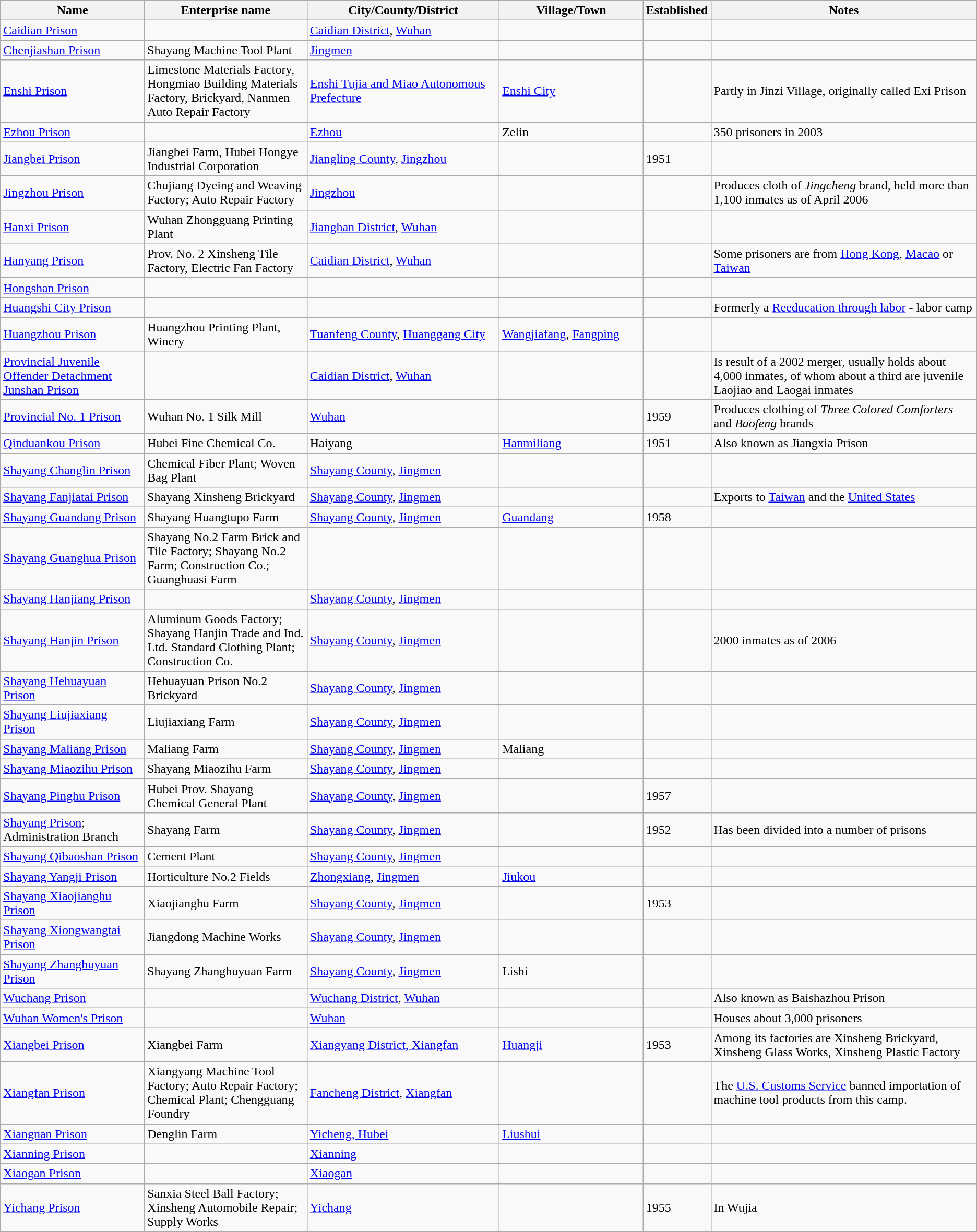<table class="wikitable">
<tr>
<th width=15%>Name</th>
<th width=17%>Enterprise name</th>
<th width=20%>City/County/District</th>
<th width=15%>Village/Town</th>
<th width=5%>Established</th>
<th width=28%>Notes</th>
</tr>
<tr>
<td><a href='#'>Caidian Prison</a></td>
<td></td>
<td><a href='#'>Caidian District</a>, <a href='#'>Wuhan</a></td>
<td></td>
<td></td>
<td></td>
</tr>
<tr>
<td><a href='#'>Chenjiashan Prison</a></td>
<td>Shayang Machine Tool Plant</td>
<td><a href='#'>Jingmen</a></td>
<td></td>
<td></td>
<td></td>
</tr>
<tr>
<td><a href='#'>Enshi Prison</a></td>
<td>Limestone Materials Factory, Hongmiao Building Materials Factory, Brickyard, Nanmen Auto Repair Factory</td>
<td><a href='#'>Enshi Tujia and Miao Autonomous Prefecture</a></td>
<td><a href='#'>Enshi City</a></td>
<td></td>
<td>Partly in Jinzi Village, originally called Exi Prison</td>
</tr>
<tr>
<td><a href='#'>Ezhou Prison</a></td>
<td></td>
<td><a href='#'>Ezhou</a></td>
<td>Zelin</td>
<td></td>
<td>350 prisoners in 2003</td>
</tr>
<tr>
<td><a href='#'>Jiangbei Prison</a></td>
<td>Jiangbei Farm, Hubei Hongye Industrial Corporation</td>
<td><a href='#'>Jiangling County</a>, <a href='#'>Jingzhou</a></td>
<td></td>
<td>1951</td>
<td></td>
</tr>
<tr>
<td><a href='#'>Jingzhou Prison</a></td>
<td>Chujiang Dyeing and Weaving Factory; Auto Repair Factory</td>
<td><a href='#'>Jingzhou</a></td>
<td></td>
<td></td>
<td>Produces cloth of <em>Jingcheng</em> brand, held more than 1,100 inmates as of April 2006</td>
</tr>
<tr>
<td><a href='#'>Hanxi Prison</a></td>
<td>Wuhan Zhongguang Printing Plant</td>
<td><a href='#'>Jianghan District</a>, <a href='#'>Wuhan</a></td>
<td></td>
<td></td>
<td></td>
</tr>
<tr>
<td><a href='#'>Hanyang Prison</a></td>
<td>Prov. No. 2 Xinsheng Tile Factory, Electric Fan Factory</td>
<td><a href='#'>Caidian District</a>, <a href='#'>Wuhan</a></td>
<td></td>
<td></td>
<td>Some prisoners are from <a href='#'>Hong Kong</a>, <a href='#'>Macao</a> or <a href='#'>Taiwan</a></td>
</tr>
<tr>
<td><a href='#'>Hongshan Prison</a></td>
<td></td>
<td></td>
<td></td>
<td></td>
<td></td>
</tr>
<tr>
<td><a href='#'>Huangshi City Prison</a></td>
<td></td>
<td></td>
<td></td>
<td></td>
<td>Formerly a <a href='#'>Reeducation through labor</a> - labor camp</td>
</tr>
<tr>
<td><a href='#'>Huangzhou Prison</a></td>
<td>Huangzhou Printing Plant, Winery</td>
<td><a href='#'>Tuanfeng County</a>, <a href='#'>Huanggang City</a></td>
<td><a href='#'>Wangjiafang</a>, <a href='#'>Fangping</a></td>
<td></td>
<td></td>
</tr>
<tr>
<td><a href='#'>Provincial Juvenile Offender Detachment Junshan Prison</a></td>
<td></td>
<td><a href='#'>Caidian District</a>, <a href='#'>Wuhan</a></td>
<td></td>
<td></td>
<td>Is result of a 2002 merger, usually holds about 4,000 inmates, of whom about a third are juvenile Laojiao and Laogai inmates</td>
</tr>
<tr>
<td><a href='#'>Provincial No. 1 Prison</a></td>
<td>Wuhan No. 1 Silk Mill</td>
<td><a href='#'>Wuhan</a></td>
<td></td>
<td>1959</td>
<td>Produces clothing of <em>Three Colored Comforters</em> and <em>Baofeng</em> brands</td>
</tr>
<tr>
<td><a href='#'>Qinduankou Prison</a></td>
<td>Hubei Fine Chemical Co.</td>
<td>Haiyang</td>
<td><a href='#'>Hanmiliang</a></td>
<td>1951</td>
<td>Also known as Jiangxia Prison</td>
</tr>
<tr>
<td><a href='#'>Shayang Changlin Prison</a></td>
<td>Chemical Fiber Plant; Woven Bag Plant</td>
<td><a href='#'>Shayang County</a>, <a href='#'>Jingmen</a></td>
<td></td>
<td></td>
<td></td>
</tr>
<tr>
<td><a href='#'>Shayang Fanjiatai Prison</a></td>
<td>Shayang Xinsheng Brickyard</td>
<td><a href='#'>Shayang County</a>, <a href='#'>Jingmen</a></td>
<td></td>
<td></td>
<td>Exports to <a href='#'>Taiwan</a> and the <a href='#'>United States</a></td>
</tr>
<tr>
<td><a href='#'>Shayang Guandang Prison</a></td>
<td>Shayang Huangtupo Farm</td>
<td><a href='#'>Shayang County</a>, <a href='#'>Jingmen</a></td>
<td><a href='#'>Guandang</a></td>
<td>1958</td>
<td></td>
</tr>
<tr>
<td><a href='#'>Shayang Guanghua Prison</a></td>
<td>Shayang No.2 Farm Brick and Tile Factory; Shayang No.2 Farm; Construction Co.; Guanghuasi Farm</td>
<td></td>
<td></td>
<td></td>
<td></td>
</tr>
<tr>
<td><a href='#'>Shayang Hanjiang Prison</a></td>
<td></td>
<td><a href='#'>Shayang County</a>, <a href='#'>Jingmen</a></td>
<td></td>
<td></td>
<td></td>
</tr>
<tr>
<td><a href='#'>Shayang Hanjin Prison</a></td>
<td>Aluminum Goods Factory; Shayang Hanjin Trade and Ind. Ltd. Standard Clothing Plant; Construction Co.</td>
<td><a href='#'>Shayang County</a>, <a href='#'>Jingmen</a></td>
<td></td>
<td></td>
<td>2000 inmates as of 2006</td>
</tr>
<tr>
<td><a href='#'>Shayang Hehuayuan Prison</a></td>
<td>Hehuayuan Prison No.2 Brickyard</td>
<td><a href='#'>Shayang County</a>, <a href='#'>Jingmen</a></td>
<td></td>
<td></td>
<td></td>
</tr>
<tr>
<td><a href='#'>Shayang Liujiaxiang Prison</a></td>
<td>Liujiaxiang Farm</td>
<td><a href='#'>Shayang County</a>, <a href='#'>Jingmen</a></td>
<td></td>
<td></td>
<td></td>
</tr>
<tr>
<td><a href='#'>Shayang Maliang Prison</a></td>
<td>Maliang Farm</td>
<td><a href='#'>Shayang County</a>, <a href='#'>Jingmen</a></td>
<td>Maliang</td>
<td></td>
<td></td>
</tr>
<tr>
<td><a href='#'>Shayang Miaozihu Prison</a></td>
<td>Shayang Miaozihu Farm</td>
<td><a href='#'>Shayang County</a>, <a href='#'>Jingmen</a></td>
<td></td>
<td></td>
<td></td>
</tr>
<tr>
<td><a href='#'>Shayang Pinghu Prison</a></td>
<td>Hubei Prov. Shayang Chemical General Plant</td>
<td><a href='#'>Shayang County</a>, <a href='#'>Jingmen</a></td>
<td></td>
<td>1957</td>
<td></td>
</tr>
<tr>
<td><a href='#'>Shayang Prison</a>; Administration Branch</td>
<td>Shayang Farm</td>
<td><a href='#'>Shayang County</a>, <a href='#'>Jingmen</a></td>
<td></td>
<td>1952</td>
<td>Has been divided into a number of prisons</td>
</tr>
<tr>
<td><a href='#'>Shayang Qibaoshan Prison</a></td>
<td>Cement Plant</td>
<td><a href='#'>Shayang County</a>, <a href='#'>Jingmen</a></td>
<td></td>
<td></td>
<td></td>
</tr>
<tr>
<td><a href='#'>Shayang Yangji Prison</a></td>
<td>Horticulture No.2 Fields</td>
<td><a href='#'>Zhongxiang</a>, <a href='#'>Jingmen</a></td>
<td><a href='#'>Jiukou</a></td>
<td></td>
<td></td>
</tr>
<tr>
<td><a href='#'>Shayang Xiaojianghu Prison</a></td>
<td>Xiaojianghu Farm</td>
<td><a href='#'>Shayang County</a>, <a href='#'>Jingmen</a></td>
<td></td>
<td>1953</td>
<td></td>
</tr>
<tr>
<td><a href='#'>Shayang Xiongwangtai Prison</a></td>
<td>Jiangdong Machine Works</td>
<td><a href='#'>Shayang County</a>, <a href='#'>Jingmen</a></td>
<td></td>
<td></td>
<td></td>
</tr>
<tr>
<td><a href='#'>Shayang Zhanghuyuan Prison</a></td>
<td>Shayang Zhanghuyuan Farm</td>
<td><a href='#'>Shayang County</a>, <a href='#'>Jingmen</a></td>
<td>Lishi</td>
<td></td>
<td></td>
</tr>
<tr>
<td><a href='#'>Wuchang Prison</a></td>
<td></td>
<td><a href='#'>Wuchang District</a>, <a href='#'>Wuhan</a></td>
<td></td>
<td></td>
<td>Also known as Baishazhou Prison</td>
</tr>
<tr>
<td><a href='#'>Wuhan Women's Prison</a></td>
<td></td>
<td><a href='#'>Wuhan</a></td>
<td></td>
<td></td>
<td>Houses about 3,000 prisoners</td>
</tr>
<tr>
<td><a href='#'>Xiangbei Prison</a></td>
<td>Xiangbei Farm</td>
<td><a href='#'>Xiangyang District, Xiangfan</a></td>
<td><a href='#'>Huangji</a></td>
<td>1953</td>
<td>Among its factories are Xinsheng Brickyard,<br>Xinsheng Glass Works, Xinsheng Plastic Factory</td>
</tr>
<tr>
<td><a href='#'>Xiangfan Prison</a></td>
<td>Xiangyang Machine Tool Factory; Auto Repair Factory; Chemical Plant; Chengguang Foundry</td>
<td><a href='#'>Fancheng District</a>, <a href='#'>Xiangfan</a></td>
<td></td>
<td></td>
<td>The <a href='#'>U.S. Customs Service</a> banned importation of machine tool products from this camp.</td>
</tr>
<tr>
<td><a href='#'>Xiangnan Prison</a></td>
<td>Denglin Farm</td>
<td><a href='#'>Yicheng, Hubei</a></td>
<td><a href='#'>Liushui</a></td>
<td></td>
<td></td>
</tr>
<tr>
<td><a href='#'>Xianning Prison</a></td>
<td></td>
<td><a href='#'>Xianning</a></td>
<td></td>
<td></td>
<td></td>
</tr>
<tr>
<td><a href='#'>Xiaogan Prison</a></td>
<td></td>
<td><a href='#'>Xiaogan</a></td>
<td></td>
<td></td>
<td></td>
</tr>
<tr>
<td><a href='#'>Yichang Prison</a></td>
<td>Sanxia Steel Ball Factory; Xinsheng Automobile Repair; Supply Works</td>
<td><a href='#'>Yichang</a></td>
<td></td>
<td>1955</td>
<td>In Wujia</td>
</tr>
<tr>
</tr>
</table>
